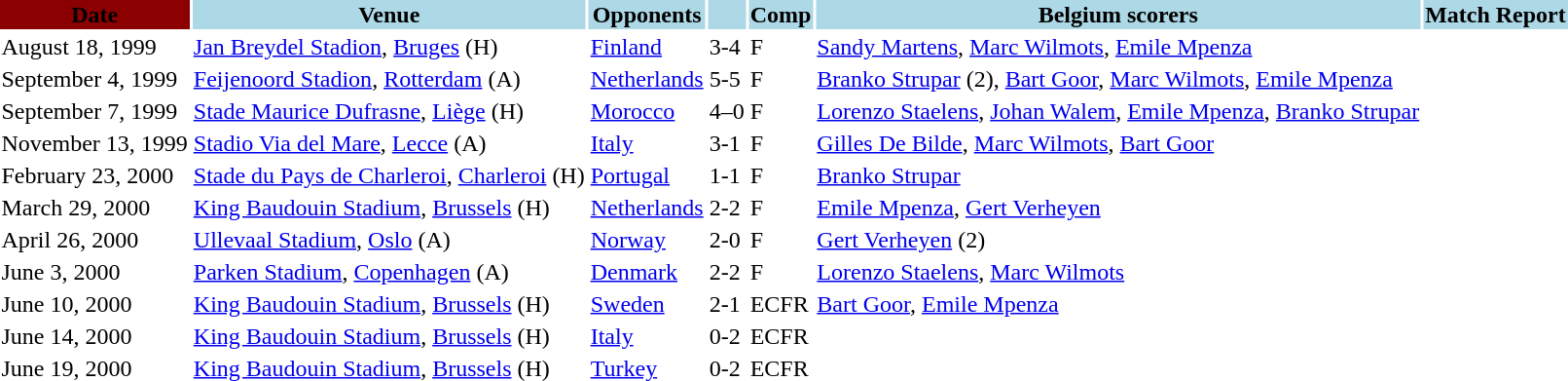<table>
<tr>
<th style="background: darkred;">Date</th>
<th style="background: lightblue;">Venue</th>
<th style="background: lightblue;">Opponents</th>
<th style="background: lightblue;" align=center></th>
<th style="background: lightblue;" align=center>Comp</th>
<th style="background: lightblue;">Belgium scorers</th>
<th style="background: lightblue;">Match Report</th>
</tr>
<tr>
<td>August 18, 1999</td>
<td><a href='#'>Jan Breydel Stadion</a>, <a href='#'>Bruges</a> (H)</td>
<td><a href='#'>Finland</a></td>
<td>3-4</td>
<td>F</td>
<td><a href='#'>Sandy Martens</a>, <a href='#'>Marc Wilmots</a>, <a href='#'>Emile Mpenza</a></td>
<td></td>
</tr>
<tr>
<td>September 4, 1999</td>
<td><a href='#'>Feijenoord Stadion</a>, <a href='#'>Rotterdam</a> (A)</td>
<td><a href='#'>Netherlands</a></td>
<td>5-5</td>
<td>F</td>
<td><a href='#'>Branko Strupar</a> (2), <a href='#'>Bart Goor</a>, <a href='#'>Marc Wilmots</a>, <a href='#'>Emile Mpenza</a></td>
<td></td>
</tr>
<tr>
<td>September 7, 1999</td>
<td><a href='#'>Stade Maurice Dufrasne</a>, <a href='#'>Liège</a> (H)</td>
<td><a href='#'>Morocco</a></td>
<td>4–0</td>
<td>F</td>
<td><a href='#'>Lorenzo Staelens</a>, <a href='#'>Johan Walem</a>, <a href='#'>Emile Mpenza</a>, <a href='#'>Branko Strupar</a></td>
<td></td>
</tr>
<tr>
<td>November 13, 1999</td>
<td><a href='#'>Stadio Via del Mare</a>, <a href='#'>Lecce</a> (A)</td>
<td><a href='#'>Italy</a></td>
<td>3-1</td>
<td>F</td>
<td><a href='#'>Gilles De Bilde</a>, <a href='#'>Marc Wilmots</a>, <a href='#'>Bart Goor</a></td>
<td></td>
</tr>
<tr>
<td>February 23, 2000</td>
<td><a href='#'>Stade du Pays de Charleroi</a>, <a href='#'>Charleroi</a> (H)</td>
<td><a href='#'>Portugal</a></td>
<td>1-1</td>
<td>F</td>
<td><a href='#'>Branko Strupar</a></td>
<td></td>
</tr>
<tr>
<td>March 29, 2000</td>
<td><a href='#'>King Baudouin Stadium</a>, <a href='#'>Brussels</a> (H)</td>
<td><a href='#'>Netherlands</a></td>
<td>2-2</td>
<td>F</td>
<td><a href='#'>Emile Mpenza</a>, <a href='#'>Gert Verheyen</a></td>
<td></td>
</tr>
<tr>
<td>April 26, 2000</td>
<td><a href='#'>Ullevaal Stadium</a>, <a href='#'>Oslo</a> (A)</td>
<td><a href='#'>Norway</a></td>
<td>2-0</td>
<td>F</td>
<td><a href='#'>Gert Verheyen</a> (2)</td>
<td></td>
</tr>
<tr>
<td>June 3, 2000</td>
<td><a href='#'>Parken Stadium</a>, <a href='#'>Copenhagen</a> (A)</td>
<td><a href='#'>Denmark</a></td>
<td>2-2</td>
<td>F</td>
<td><a href='#'>Lorenzo Staelens</a>, <a href='#'>Marc Wilmots</a></td>
<td></td>
</tr>
<tr>
<td>June 10, 2000</td>
<td><a href='#'>King Baudouin Stadium</a>, <a href='#'>Brussels</a> (H)</td>
<td><a href='#'>Sweden</a></td>
<td>2-1</td>
<td>ECFR</td>
<td><a href='#'>Bart Goor</a>, <a href='#'>Emile Mpenza</a></td>
<td></td>
</tr>
<tr>
<td>June 14, 2000</td>
<td><a href='#'>King Baudouin Stadium</a>, <a href='#'>Brussels</a> (H)</td>
<td><a href='#'>Italy</a></td>
<td>0-2</td>
<td>ECFR</td>
<td></td>
<td></td>
</tr>
<tr>
<td>June 19, 2000</td>
<td><a href='#'>King Baudouin Stadium</a>, <a href='#'>Brussels</a> (H)</td>
<td><a href='#'>Turkey</a></td>
<td>0-2</td>
<td>ECFR</td>
<td></td>
<td></td>
</tr>
</table>
